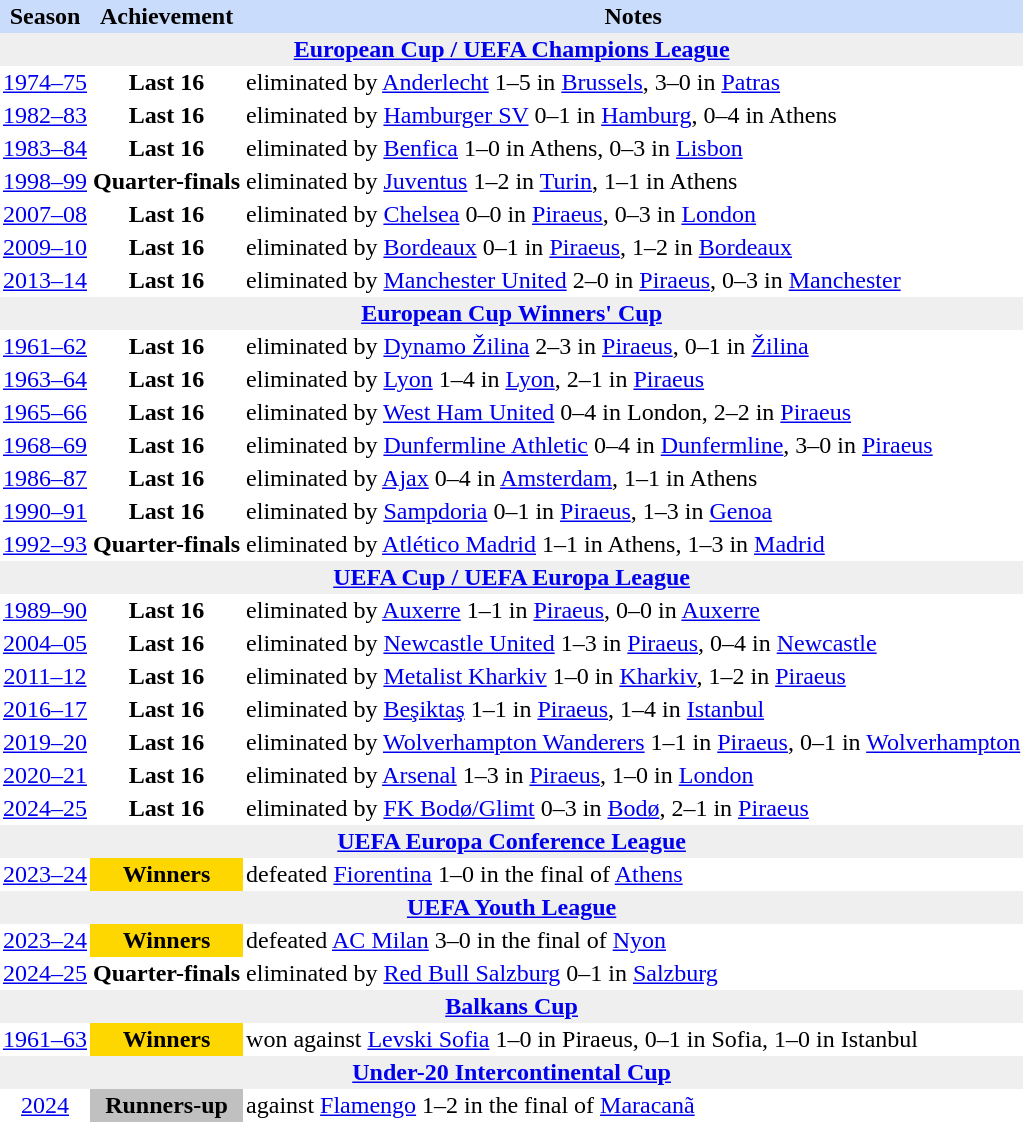<table class="toccolours" border="0" cellpadding="2" cellspacing="0" style="float:left; margin:0.5em;">
<tr style="background:#cadcfb;">
<th>Season</th>
<th>Achievement</th>
<th>Notes</th>
</tr>
<tr>
<th colspan="3" style="background:#efefef;"><a href='#'>European Cup / UEFA Champions League</a></th>
</tr>
<tr>
<td style="text-align:center;"><a href='#'>1974–75</a></td>
<td style="text-align:center;"><strong>Last 16</strong></td>
<td style="text-align:left;">eliminated by <a href='#'>Anderlecht</a> 1–5 in <a href='#'>Brussels</a>, 3–0 in <a href='#'>Patras</a></td>
</tr>
<tr>
<td style="text-align:center;"><a href='#'>1982–83</a></td>
<td style="text-align:center;"><strong>Last 16</strong></td>
<td style="text-align:left;">eliminated by <a href='#'>Hamburger SV</a> 0–1 in <a href='#'>Hamburg</a>, 0–4 in Athens</td>
</tr>
<tr>
<td style="text-align:center;"><a href='#'>1983–84</a></td>
<td style="text-align:center;"><strong>Last 16</strong></td>
<td style="text-align:left;">eliminated by <a href='#'>Benfica</a> 1–0 in Athens, 0–3 in <a href='#'>Lisbon</a></td>
</tr>
<tr>
<td style="text-align:center;"><a href='#'>1998–99</a></td>
<td style="text-align:center;"><strong>Quarter-finals</strong></td>
<td style="text-align:left;">eliminated by <a href='#'>Juventus</a> 1–2 in <a href='#'>Turin</a>, 1–1 in Athens</td>
</tr>
<tr>
<td style="text-align:center;"><a href='#'>2007–08</a></td>
<td style="text-align:center;"><strong>Last 16</strong></td>
<td style="text-align:left;">eliminated by <a href='#'>Chelsea</a> 0–0 in <a href='#'>Piraeus</a>, 0–3 in <a href='#'>London</a></td>
</tr>
<tr>
<td style="text-align:center;"><a href='#'>2009–10</a></td>
<td style="text-align:center;"><strong>Last 16</strong></td>
<td style="text-align:left;">eliminated by <a href='#'>Bordeaux</a> 0–1 in <a href='#'>Piraeus</a>, 1–2 in <a href='#'>Bordeaux</a></td>
</tr>
<tr>
<td style="text-align:center;"><a href='#'>2013–14</a></td>
<td style="text-align:center;"><strong>Last 16</strong></td>
<td style="text-align:left;">eliminated by <a href='#'>Manchester United</a> 2–0 in <a href='#'>Piraeus</a>, 0–3 in <a href='#'>Manchester</a></td>
</tr>
<tr>
<th colspan="3" style="background:#efefef;"><a href='#'>European Cup Winners' Cup</a></th>
</tr>
<tr>
<td style="text-align:center;"><a href='#'>1961–62</a></td>
<td style="text-align:center;"><strong>Last 16</strong></td>
<td>eliminated by <a href='#'>Dynamo Žilina</a> 2–3 in <a href='#'>Piraeus</a>, 0–1 in <a href='#'>Žilina</a></td>
</tr>
<tr>
<td style="text-align:center;"><a href='#'>1963–64</a></td>
<td style="text-align:center;"><strong>Last 16</strong></td>
<td style="text-align:left;">eliminated by <a href='#'>Lyon</a> 1–4 in <a href='#'>Lyon</a>, 2–1 in <a href='#'>Piraeus</a></td>
</tr>
<tr>
<td style="text-align:center;"><a href='#'>1965–66</a></td>
<td style="text-align:center;"><strong>Last 16</strong></td>
<td style="text-align:left;">eliminated by <a href='#'>West Ham United</a> 0–4 in London, 2–2 in <a href='#'>Piraeus</a></td>
</tr>
<tr>
<td style="text-align:center;"><a href='#'>1968–69</a></td>
<td style="text-align:center;"><strong>Last 16</strong></td>
<td style="text-align:left;">eliminated by <a href='#'>Dunfermline Athletic</a> 0–4 in <a href='#'>Dunfermline</a>, 3–0 in <a href='#'>Piraeus</a></td>
</tr>
<tr>
<td style="text-align:center;"><a href='#'>1986–87</a></td>
<td style="text-align:center;"><strong>Last 16</strong></td>
<td style="text-align:left;">eliminated by <a href='#'>Ajax</a> 0–4 in <a href='#'>Amsterdam</a>, 1–1 in Athens</td>
</tr>
<tr>
<td style="text-align:center;"><a href='#'>1990–91</a></td>
<td style="text-align:center;"><strong>Last 16</strong></td>
<td style="text-align:left;">eliminated by <a href='#'>Sampdoria</a> 0–1 in <a href='#'>Piraeus</a>, 1–3 in <a href='#'>Genoa</a></td>
</tr>
<tr>
<td style="text-align:center;"><a href='#'>1992–93</a></td>
<td style="text-align:center;"><strong>Quarter-finals</strong></td>
<td style="text-align:left;">eliminated by <a href='#'>Atlético Madrid</a> 1–1 in Athens, 1–3 in <a href='#'>Madrid</a></td>
</tr>
<tr>
<th colspan="3" style="background:#efefef;"><a href='#'>UEFA Cup / UEFA Europa League</a></th>
</tr>
<tr>
<td style="text-align:center;"><a href='#'>1989–90</a></td>
<td style="text-align:center;"><strong>Last 16</strong></td>
<td style="text-align:left;">eliminated by <a href='#'>Auxerre</a> 1–1 in <a href='#'>Piraeus</a>, 0–0 in <a href='#'>Auxerre</a></td>
</tr>
<tr>
<td style="text-align:center;"><a href='#'>2004–05</a></td>
<td style="text-align:center;"><strong>Last 16</strong></td>
<td style="text-align:left;">eliminated by <a href='#'>Newcastle United</a> 1–3 in <a href='#'>Piraeus</a>, 0–4 in <a href='#'>Newcastle</a></td>
</tr>
<tr>
<td style="text-align:center;"><a href='#'>2011–12</a></td>
<td style="text-align:center;"><strong>Last 16</strong></td>
<td style="text-align:left;">eliminated by <a href='#'>Metalist Kharkiv</a> 1–0 in <a href='#'>Kharkiv</a>, 1–2 in <a href='#'>Piraeus</a></td>
</tr>
<tr>
<td style="text-align:center;"><a href='#'>2016–17</a></td>
<td style="text-align:center;"><strong>Last 16</strong></td>
<td style="text-align:left;">eliminated by <a href='#'>Beşiktaş</a> 1–1 in <a href='#'>Piraeus</a>, 1–4 in <a href='#'>Istanbul</a></td>
</tr>
<tr>
<td style="text-align:center;"><a href='#'>2019–20</a></td>
<td style="text-align:center;"><strong>Last 16</strong></td>
<td style="text-align:left;">eliminated by <a href='#'>Wolverhampton Wanderers</a> 1–1 in <a href='#'>Piraeus</a>, 0–1 in <a href='#'>Wolverhampton</a></td>
</tr>
<tr>
<td style="text-align:center;"><a href='#'>2020–21</a></td>
<td style="text-align:center;"><strong>Last 16</strong></td>
<td>eliminated by <a href='#'>Arsenal</a> 1–3 in <a href='#'>Piraeus</a>, 1–0 in <a href='#'>London</a></td>
</tr>
<tr>
<td style="text-align:center;"><a href='#'>2024–25</a></td>
<td style="text-align:center;"><strong>Last 16</strong></td>
<td>eliminated by <a href='#'>FK Bodø/Glimt</a> 0–3 in <a href='#'>Bodø</a>, 2–1 in <a href='#'>Piraeus</a></td>
</tr>
<tr>
<th colspan="3" style="background:#efefef;"><a href='#'><strong>UEFA Europa Conference League</strong></a></th>
</tr>
<tr>
<td style="text-align:center;"><a href='#'>2023–24</a></td>
<th style="background:gold;">Winners</th>
<td>defeated <a href='#'>Fiorentina</a> 1–0 in the final of <a href='#'>Athens</a></td>
</tr>
<tr>
<th colspan="3" style="background:#efefef;"><a href='#'>UEFA Youth League</a></th>
</tr>
<tr>
<td style="text-align:center;"><a href='#'>2023–24</a></td>
<th style="background:gold;">Winners</th>
<td>defeated <a href='#'>AC Milan</a> 3–0 in the final of <a href='#'>Nyon</a></td>
</tr>
<tr>
<td style="text-align:center;"><a href='#'>2024–25</a></td>
<th>Quarter-finals</th>
<td>eliminated by <a href='#'>Red Bull Salzburg</a> 0–1 in <a href='#'>Salzburg</a></td>
</tr>
<tr>
<th colspan="3" style="background:#efefef;"><a href='#'>Balkans Cup</a></th>
</tr>
<tr>
<td align="center"><a href='#'>1961–63</a></td>
<th style="background:gold;">Winners</th>
<td align="left">won against <a href='#'>Levski Sofia</a> 1–0 in Piraeus, 0–1 in Sofia, 1–0 in Istanbul</td>
</tr>
<tr>
<th colspan="3" style="background:#efefef;"><a href='#'>Under-20 Intercontinental Cup</a></th>
</tr>
<tr>
<td style="text-align:center;"><a href='#'>2024</a></td>
<th style="background:silver;">Runners-up</th>
<td>against <a href='#'>Flamengo</a> 1–2 in the final of <a href='#'>Maracanã</a></td>
</tr>
</table>
